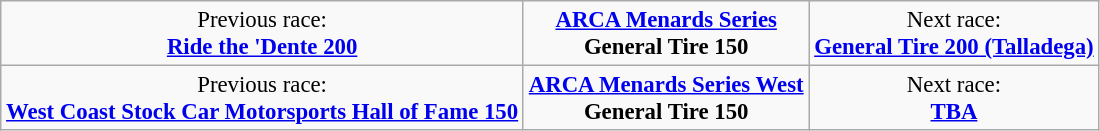<table class="wikitable" style="font-size: 95%;">
<tr>
<td style="text-align:center;">Previous race: <br> <strong><a href='#'>Ride the 'Dente 200</a></strong></td>
<td style="text-align:center;"><strong><a href='#'>ARCA Menards Series</a> <br> General Tire 150</strong></td>
<td style="text-align:center;">Next race: <br> <strong><a href='#'>General Tire 200 (Talladega)</a></strong></td>
</tr>
<tr>
<td style="text-align:center;">Previous race: <br> <strong><a href='#'>West Coast Stock Car Motorsports Hall of Fame 150</a></strong></td>
<td style="text-align:center;"><strong><a href='#'>ARCA Menards Series West</a> <br> General Tire 150</strong></td>
<td style="text-align:center;">Next race: <br> <strong><a href='#'>TBA</a></strong></td>
</tr>
</table>
